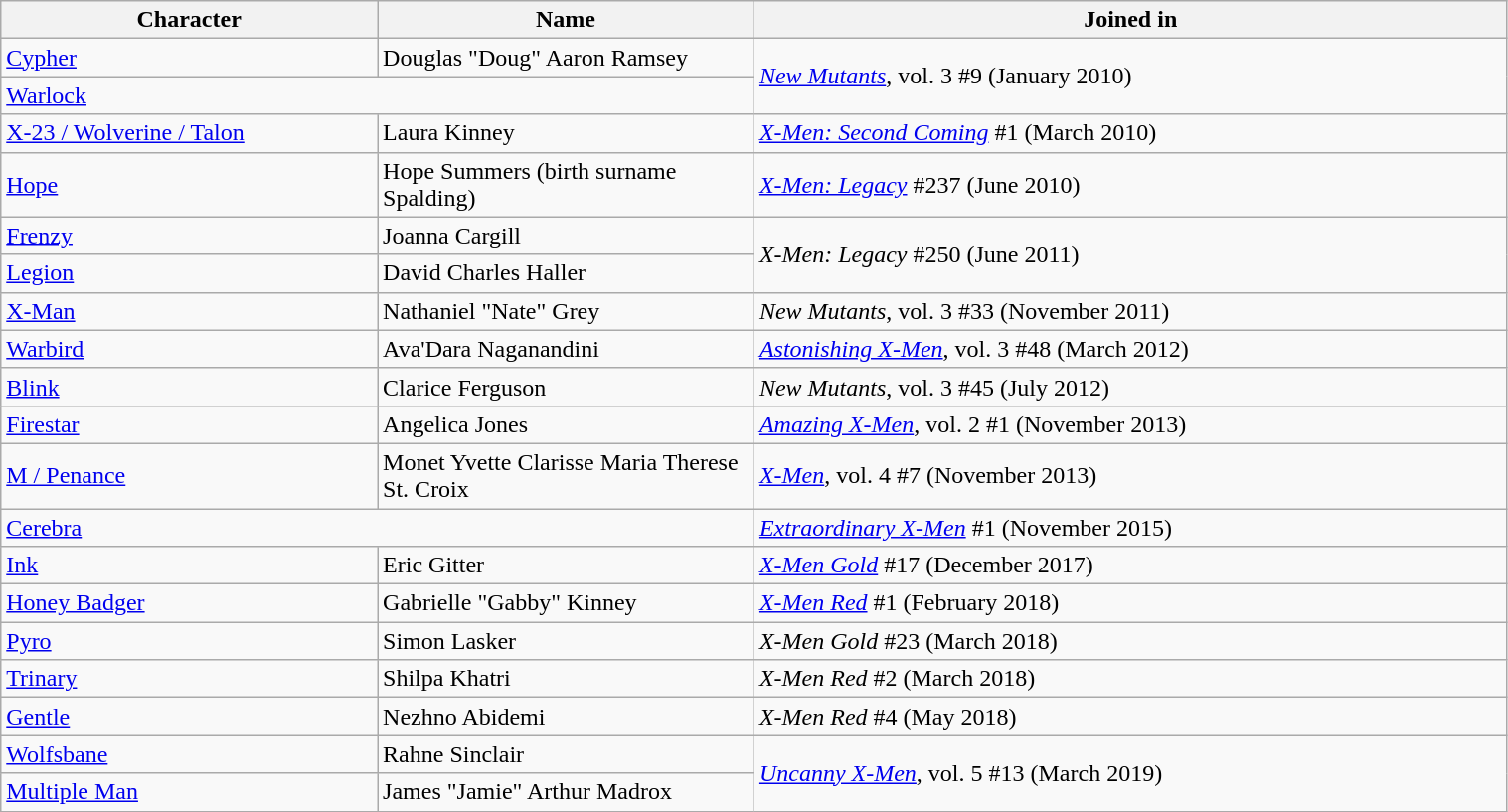<table class="wikitable sortable" style="width:80%;">
<tr>
<th style="width:20%;">Character</th>
<th style="width:20%;">Name</th>
<th style="width:40%;">Joined in</th>
</tr>
<tr>
<td><a href='#'>Cypher</a></td>
<td>Douglas "Doug" Aaron Ramsey</td>
<td rowspan=2><em><a href='#'>New Mutants</a></em>, vol. 3 #9 (January 2010)</td>
</tr>
<tr>
<td colspan=2><a href='#'>Warlock</a></td>
</tr>
<tr>
<td><a href='#'>X-23 / Wolverine / Talon</a></td>
<td>Laura Kinney</td>
<td><em><a href='#'>X-Men: Second Coming</a></em> #1 (March 2010)</td>
</tr>
<tr>
<td><a href='#'>Hope</a></td>
<td>Hope Summers (birth surname Spalding)</td>
<td><em><a href='#'>X-Men: Legacy</a></em> #237 (June 2010)</td>
</tr>
<tr>
<td><a href='#'>Frenzy</a></td>
<td>Joanna Cargill</td>
<td rowspan=2><em>X-Men: Legacy</em> #250 (June 2011)</td>
</tr>
<tr>
<td><a href='#'>Legion</a></td>
<td>David Charles Haller</td>
</tr>
<tr>
<td><a href='#'>X-Man</a></td>
<td>Nathaniel "Nate" Grey</td>
<td><em>New Mutants</em>, vol. 3 #33 (November 2011)</td>
</tr>
<tr>
<td><a href='#'>Warbird</a></td>
<td>Ava'Dara Naganandini</td>
<td><em><a href='#'>Astonishing X-Men</a></em>, vol. 3 #48 (March 2012)</td>
</tr>
<tr>
<td><a href='#'>Blink</a></td>
<td>Clarice Ferguson</td>
<td><em>New Mutants</em>, vol. 3 #45 (July 2012)</td>
</tr>
<tr>
<td><a href='#'>Firestar</a></td>
<td>Angelica Jones</td>
<td><em><a href='#'>Amazing X-Men</a></em>, vol. 2 #1 (November 2013)</td>
</tr>
<tr>
<td><a href='#'>M / Penance</a></td>
<td>Monet Yvette Clarisse Maria Therese St. Croix</td>
<td><em><a href='#'>X-Men</a></em>, vol. 4 #7 (November 2013)</td>
</tr>
<tr>
<td colspan=2><a href='#'>Cerebra</a></td>
<td><em><a href='#'>Extraordinary X-Men</a></em> #1 (November 2015)</td>
</tr>
<tr>
<td><a href='#'>Ink</a></td>
<td>Eric Gitter</td>
<td><em><a href='#'>X-Men Gold</a></em> #17 (December 2017)</td>
</tr>
<tr>
<td><a href='#'>Honey Badger</a></td>
<td>Gabrielle "Gabby" Kinney</td>
<td><em><a href='#'>X-Men Red</a></em> #1 (February 2018)</td>
</tr>
<tr>
<td><a href='#'>Pyro</a></td>
<td>Simon Lasker</td>
<td><em>X-Men Gold</em> #23 (March 2018)</td>
</tr>
<tr>
<td><a href='#'>Trinary</a></td>
<td>Shilpa Khatri</td>
<td><em>X-Men Red</em> #2 (March 2018)</td>
</tr>
<tr>
<td><a href='#'>Gentle</a></td>
<td>Nezhno Abidemi</td>
<td><em>X-Men Red</em> #4 (May 2018)</td>
</tr>
<tr>
<td><a href='#'>Wolfsbane</a></td>
<td>Rahne Sinclair</td>
<td rowspan=2><em><a href='#'>Uncanny X-Men</a></em>, vol. 5 #13 (March 2019)</td>
</tr>
<tr>
<td><a href='#'>Multiple Man</a></td>
<td>James "Jamie" Arthur Madrox</td>
</tr>
</table>
